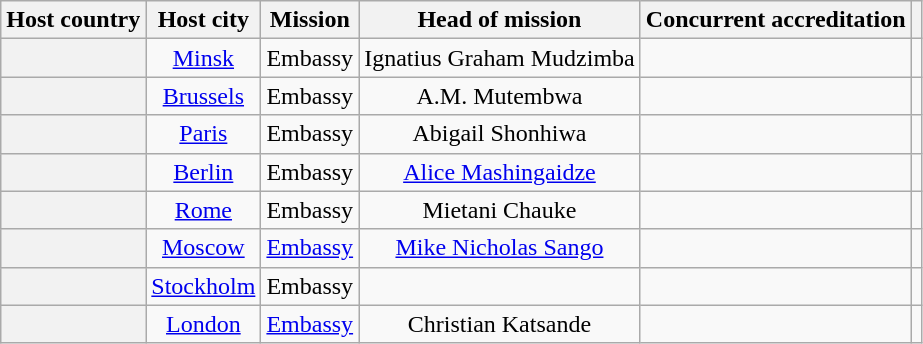<table class="wikitable plainrowheaders" style="text-align:center;">
<tr>
<th scope="col">Host country</th>
<th scope="col">Host city</th>
<th scope="col">Mission</th>
<th scope="col">Head of mission</th>
<th scope="col">Concurrent accreditation</th>
<th scope="col"></th>
</tr>
<tr>
<th scope="row"></th>
<td><a href='#'>Minsk</a></td>
<td>Embassy</td>
<td>Ignatius Graham Mudzimba</td>
<td></td>
<td></td>
</tr>
<tr>
<th scope="row"></th>
<td><a href='#'>Brussels</a></td>
<td>Embassy</td>
<td>A.M. Mutembwa</td>
<td></td>
<td></td>
</tr>
<tr>
<th scope="row"></th>
<td><a href='#'>Paris</a></td>
<td>Embassy</td>
<td>Abigail Shonhiwa</td>
<td></td>
<td></td>
</tr>
<tr>
<th scope="row"></th>
<td><a href='#'>Berlin</a></td>
<td>Embassy</td>
<td><a href='#'>Alice Mashingaidze</a></td>
<td></td>
<td></td>
</tr>
<tr>
<th scope="row"></th>
<td><a href='#'>Rome</a></td>
<td>Embassy</td>
<td>Mietani Chauke</td>
<td></td>
<td></td>
</tr>
<tr>
<th scope="row"></th>
<td><a href='#'>Moscow</a></td>
<td><a href='#'>Embassy</a></td>
<td><a href='#'>Mike Nicholas Sango</a></td>
<td></td>
<td></td>
</tr>
<tr>
<th scope="row"></th>
<td><a href='#'>Stockholm</a></td>
<td>Embassy</td>
<td></td>
<td></td>
<td></td>
</tr>
<tr>
<th scope="row"></th>
<td><a href='#'>London</a></td>
<td><a href='#'>Embassy</a></td>
<td>Christian Katsande</td>
<td></td>
<td></td>
</tr>
</table>
